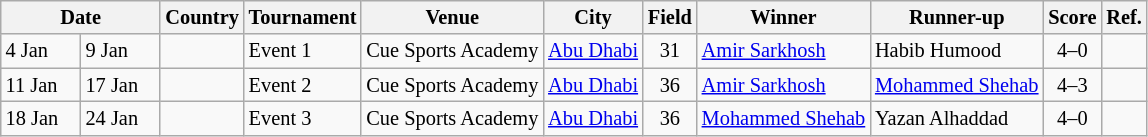<table class="wikitable" style="font-size: 85%">
<tr>
<th colspan="2" style="width:100px; text-align:center;">Date</th>
<th>Country</th>
<th>Tournament</th>
<th>Venue</th>
<th>City</th>
<th>Field</th>
<th>Winner</th>
<th>Runner-up</th>
<th>Score</th>
<th>Ref.</th>
</tr>
<tr>
<td>4 Jan</td>
<td>9 Jan</td>
<td></td>
<td>Event 1</td>
<td>Cue Sports Academy</td>
<td><a href='#'>Abu Dhabi</a></td>
<td align=center>31</td>
<td> <a href='#'>Amir Sarkhosh</a></td>
<td> Habib Humood</td>
<td align=center>4–0</td>
<td align=center></td>
</tr>
<tr>
<td>11 Jan</td>
<td>17 Jan</td>
<td></td>
<td>Event 2</td>
<td>Cue Sports Academy</td>
<td><a href='#'>Abu Dhabi</a></td>
<td align=center>36</td>
<td> <a href='#'>Amir Sarkhosh</a></td>
<td> <a href='#'>Mohammed Shehab</a></td>
<td align=center>4–3</td>
<td align=center></td>
</tr>
<tr>
<td>18 Jan</td>
<td>24 Jan</td>
<td></td>
<td>Event 3</td>
<td>Cue Sports Academy</td>
<td><a href='#'>Abu Dhabi</a></td>
<td align=center>36</td>
<td> <a href='#'>Mohammed Shehab</a></td>
<td> Yazan Alhaddad</td>
<td align=center>4–0</td>
<td align=center></td>
</tr>
</table>
